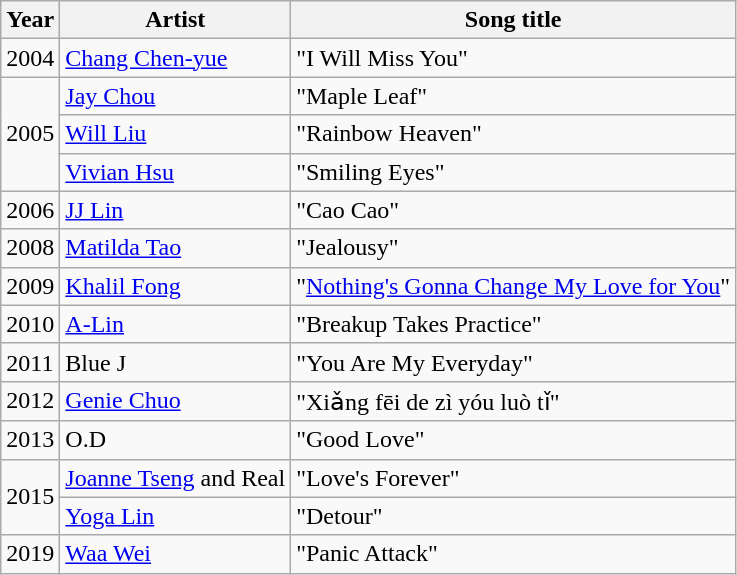<table class="wikitable sortable">
<tr>
<th>Year</th>
<th>Artist</th>
<th>Song title</th>
</tr>
<tr>
<td>2004</td>
<td><a href='#'>Chang Chen-yue</a></td>
<td>"I Will Miss You"</td>
</tr>
<tr>
<td rowspan="3">2005</td>
<td><a href='#'>Jay Chou</a></td>
<td>"Maple Leaf"</td>
</tr>
<tr>
<td><a href='#'>Will Liu</a></td>
<td>"Rainbow Heaven"</td>
</tr>
<tr>
<td><a href='#'>Vivian Hsu</a></td>
<td>"Smiling Eyes"</td>
</tr>
<tr>
<td>2006</td>
<td><a href='#'>JJ Lin</a></td>
<td>"Cao Cao"</td>
</tr>
<tr>
<td>2008</td>
<td><a href='#'>Matilda Tao</a></td>
<td>"Jealousy"</td>
</tr>
<tr>
<td>2009</td>
<td><a href='#'>Khalil Fong</a></td>
<td>"<a href='#'>Nothing's Gonna Change My Love for You</a>"</td>
</tr>
<tr>
<td>2010</td>
<td><a href='#'>A-Lin</a></td>
<td>"Breakup Takes Practice"</td>
</tr>
<tr>
<td>2011</td>
<td>Blue J</td>
<td>"You Are My Everyday"</td>
</tr>
<tr>
<td>2012</td>
<td><a href='#'>Genie Chuo</a></td>
<td>"Xiǎng fēi de zì yóu luò tǐ"</td>
</tr>
<tr>
<td>2013</td>
<td>O.D</td>
<td>"Good Love"</td>
</tr>
<tr>
<td rowspan="2">2015</td>
<td><a href='#'>Joanne Tseng</a> and Real</td>
<td>"Love's Forever"</td>
</tr>
<tr>
<td><a href='#'>Yoga Lin</a></td>
<td>"Detour"</td>
</tr>
<tr>
<td>2019</td>
<td><a href='#'>Waa Wei</a></td>
<td>"Panic Attack"</td>
</tr>
</table>
